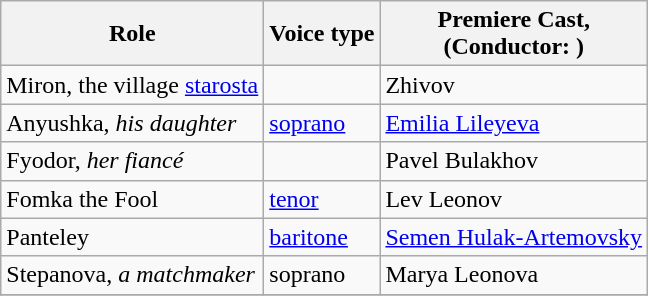<table class="wikitable">
<tr>
<th>Role</th>
<th>Voice type</th>
<th>Premiere Cast, <br>(Conductor: )</th>
</tr>
<tr>
<td>Miron, the village <a href='#'>starosta</a></td>
<td></td>
<td>Zhivov</td>
</tr>
<tr>
<td>Anyushka, <em>his daughter</em></td>
<td><a href='#'>soprano</a></td>
<td><a href='#'>Emilia Lileyeva</a></td>
</tr>
<tr>
<td>Fyodor, <em>her fiancé</em></td>
<td></td>
<td>Pavel Bulakhov</td>
</tr>
<tr>
<td>Fomka the Fool</td>
<td><a href='#'>tenor</a></td>
<td>Lev Leonov</td>
</tr>
<tr>
<td>Panteley</td>
<td><a href='#'>baritone</a></td>
<td><a href='#'>Semen Hulak-Artemovsky</a></td>
</tr>
<tr>
<td>Stepanova, <em>a matchmaker</em></td>
<td>soprano</td>
<td>Marya Leonova</td>
</tr>
<tr>
</tr>
</table>
